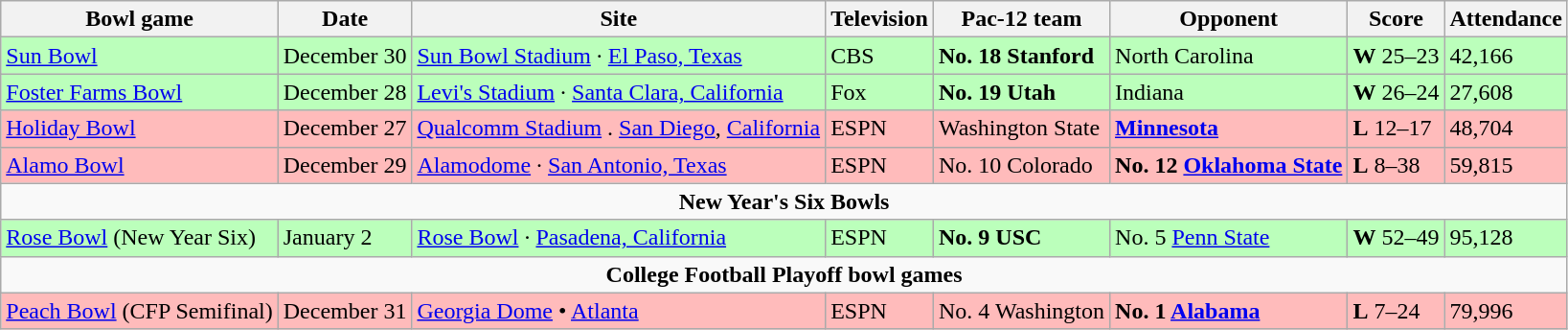<table class="wikitable">
<tr>
<th>Bowl game</th>
<th>Date</th>
<th>Site</th>
<th>Television</th>
<th>Pac-12 team</th>
<th>Opponent</th>
<th>Score</th>
<th>Attendance</th>
</tr>
<tr style="background:#bfb;">
<td><a href='#'>Sun Bowl</a></td>
<td>December 30</td>
<td><a href='#'>Sun Bowl Stadium</a> · <a href='#'>El Paso, Texas</a></td>
<td>CBS</td>
<td><strong>No. 18 Stanford</strong></td>
<td>North Carolina</td>
<td><strong>W</strong> 25–23</td>
<td>42,166</td>
</tr>
<tr style="background:#bfb;">
<td><a href='#'>Foster Farms Bowl</a></td>
<td>December 28</td>
<td><a href='#'>Levi's Stadium</a> · <a href='#'>Santa Clara, California</a></td>
<td>Fox</td>
<td><strong>No. 19 Utah</strong></td>
<td>Indiana</td>
<td><strong>W</strong> 26–24</td>
<td>27,608</td>
</tr>
<tr style="background:#fbb;">
<td><a href='#'>Holiday Bowl</a></td>
<td>December 27</td>
<td><a href='#'>Qualcomm Stadium</a> . <a href='#'>San Diego</a>, <a href='#'>California</a></td>
<td>ESPN</td>
<td>Washington State</td>
<td><a href='#'><strong>Minnesota</strong></a></td>
<td><strong>L</strong> 12–17</td>
<td>48,704</td>
</tr>
<tr style="background:#fbb;">
<td><a href='#'>Alamo Bowl</a></td>
<td>December 29</td>
<td><a href='#'>Alamodome</a> · <a href='#'>San Antonio, Texas</a></td>
<td>ESPN</td>
<td>No. 10 Colorado</td>
<td><strong>No. 12 <a href='#'>Oklahoma State</a></strong></td>
<td><strong>L</strong> 8–38</td>
<td>59,815</td>
</tr>
<tr>
<td colspan="8" style="text-align:center;"><strong>New Year's Six Bowls</strong></td>
</tr>
<tr style="background:#bfb;">
<td><a href='#'>Rose Bowl</a> (New Year Six)</td>
<td>January 2</td>
<td><a href='#'>Rose Bowl</a> · <a href='#'>Pasadena, California</a></td>
<td>ESPN</td>
<td><strong>No. 9 USC</strong></td>
<td>No. 5 <a href='#'>Penn State</a></td>
<td><strong>W</strong> 52–49</td>
<td>95,128</td>
</tr>
<tr>
<td colspan="8" style="text-align:center;"><strong>College Football Playoff bowl games</strong></td>
</tr>
<tr style="background:#fbb;">
<td><a href='#'>Peach Bowl</a> (CFP Semifinal)</td>
<td>December 31</td>
<td><a href='#'>Georgia Dome</a> • <a href='#'>Atlanta</a></td>
<td>ESPN</td>
<td>No. 4 Washington</td>
<td><strong>No. 1 <a href='#'>Alabama</a></strong></td>
<td><strong>L</strong> 7–24</td>
<td>79,996</td>
</tr>
</table>
